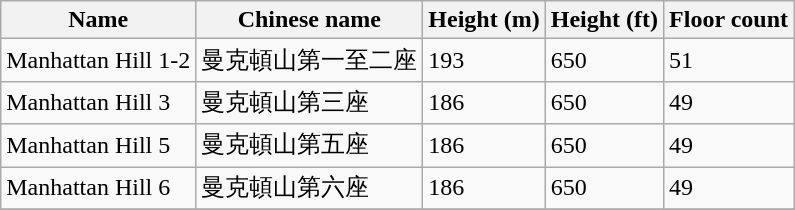<table class="wikitable sortable">
<tr>
<th>Name</th>
<th>Chinese name</th>
<th>Height (m)</th>
<th>Height (ft)</th>
<th>Floor count</th>
</tr>
<tr>
<td>Manhattan Hill 1-2</td>
<td>曼克頓山第一至二座</td>
<td>193</td>
<td>650</td>
<td>51</td>
</tr>
<tr>
<td>Manhattan Hill 3</td>
<td>曼克頓山第三座</td>
<td>186</td>
<td>650</td>
<td>49</td>
</tr>
<tr>
<td>Manhattan Hill 5</td>
<td>曼克頓山第五座</td>
<td>186</td>
<td>650</td>
<td>49</td>
</tr>
<tr>
<td>Manhattan Hill 6</td>
<td>曼克頓山第六座</td>
<td>186</td>
<td>650</td>
<td>49</td>
</tr>
<tr>
</tr>
</table>
